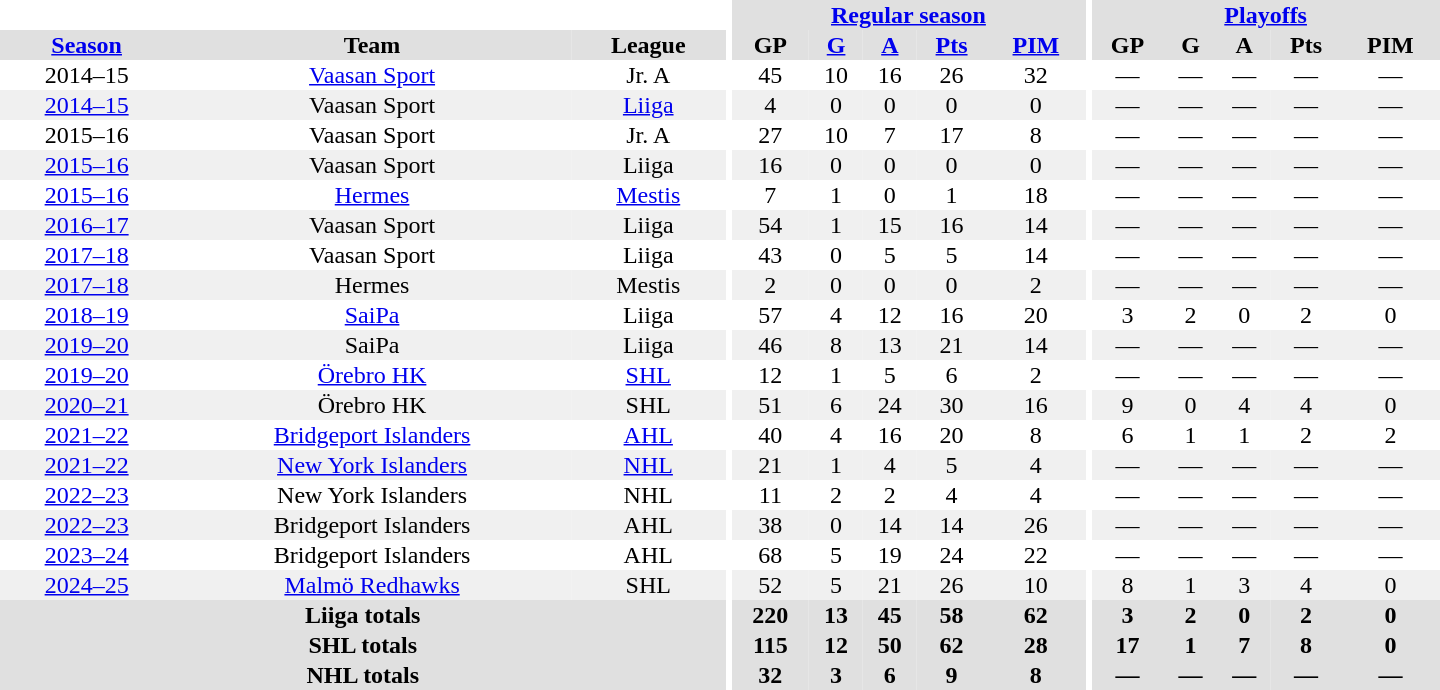<table border="0" cellpadding="1" cellspacing="0" style="text-align:center; width:60em;">
<tr bgcolor="#e0e0e0">
<th colspan="3" bgcolor="#ffffff"></th>
<th rowspan="101" bgcolor="#ffffff"></th>
<th colspan="5"><a href='#'>Regular season</a></th>
<th rowspan="101" bgcolor="#ffffff"></th>
<th colspan="5"><a href='#'>Playoffs</a></th>
</tr>
<tr bgcolor="#e0e0e0">
<th><a href='#'>Season</a></th>
<th>Team</th>
<th>League</th>
<th>GP</th>
<th><a href='#'>G</a></th>
<th><a href='#'>A</a></th>
<th><a href='#'>Pts</a></th>
<th><a href='#'>PIM</a></th>
<th>GP</th>
<th>G</th>
<th>A</th>
<th>Pts</th>
<th>PIM</th>
</tr>
<tr>
<td>2014–15</td>
<td><a href='#'>Vaasan Sport</a></td>
<td>Jr. A</td>
<td>45</td>
<td>10</td>
<td>16</td>
<td>26</td>
<td>32</td>
<td>—</td>
<td>—</td>
<td>—</td>
<td>—</td>
<td>—</td>
</tr>
<tr bgcolor="#f0f0f0">
<td><a href='#'>2014–15</a></td>
<td>Vaasan Sport</td>
<td><a href='#'>Liiga</a></td>
<td>4</td>
<td>0</td>
<td>0</td>
<td>0</td>
<td>0</td>
<td>—</td>
<td>—</td>
<td>—</td>
<td>—</td>
<td>—</td>
</tr>
<tr>
<td>2015–16</td>
<td>Vaasan Sport</td>
<td>Jr. A</td>
<td>27</td>
<td>10</td>
<td>7</td>
<td>17</td>
<td>8</td>
<td>—</td>
<td>—</td>
<td>—</td>
<td>—</td>
<td>—</td>
</tr>
<tr bgcolor="#f0f0f0">
<td><a href='#'>2015–16</a></td>
<td>Vaasan Sport</td>
<td>Liiga</td>
<td>16</td>
<td>0</td>
<td>0</td>
<td>0</td>
<td>0</td>
<td>—</td>
<td>—</td>
<td>—</td>
<td>—</td>
<td>—</td>
</tr>
<tr>
<td><a href='#'>2015–16</a></td>
<td><a href='#'>Hermes</a></td>
<td><a href='#'>Mestis</a></td>
<td>7</td>
<td>1</td>
<td>0</td>
<td>1</td>
<td>18</td>
<td>—</td>
<td>—</td>
<td>—</td>
<td>—</td>
<td>—</td>
</tr>
<tr bgcolor="#f0f0f0">
<td><a href='#'>2016–17</a></td>
<td>Vaasan Sport</td>
<td>Liiga</td>
<td>54</td>
<td>1</td>
<td>15</td>
<td>16</td>
<td>14</td>
<td>—</td>
<td>—</td>
<td>—</td>
<td>—</td>
<td>—</td>
</tr>
<tr>
<td><a href='#'>2017–18</a></td>
<td>Vaasan Sport</td>
<td>Liiga</td>
<td>43</td>
<td>0</td>
<td>5</td>
<td>5</td>
<td>14</td>
<td>—</td>
<td>—</td>
<td>—</td>
<td>—</td>
<td>—</td>
</tr>
<tr bgcolor="#f0f0f0">
<td><a href='#'>2017–18</a></td>
<td>Hermes</td>
<td>Mestis</td>
<td>2</td>
<td>0</td>
<td>0</td>
<td>0</td>
<td>2</td>
<td>—</td>
<td>—</td>
<td>—</td>
<td>—</td>
<td>—</td>
</tr>
<tr>
<td><a href='#'>2018–19</a></td>
<td><a href='#'>SaiPa</a></td>
<td>Liiga</td>
<td>57</td>
<td>4</td>
<td>12</td>
<td>16</td>
<td>20</td>
<td>3</td>
<td>2</td>
<td>0</td>
<td>2</td>
<td>0</td>
</tr>
<tr bgcolor="#f0f0f0">
<td><a href='#'>2019–20</a></td>
<td>SaiPa</td>
<td>Liiga</td>
<td>46</td>
<td>8</td>
<td>13</td>
<td>21</td>
<td>14</td>
<td>—</td>
<td>—</td>
<td>—</td>
<td>—</td>
<td>—</td>
</tr>
<tr>
<td><a href='#'>2019–20</a></td>
<td><a href='#'>Örebro HK</a></td>
<td><a href='#'>SHL</a></td>
<td>12</td>
<td>1</td>
<td>5</td>
<td>6</td>
<td>2</td>
<td>—</td>
<td>—</td>
<td>—</td>
<td>—</td>
<td>—</td>
</tr>
<tr bgcolor="#f0f0f0">
<td><a href='#'>2020–21</a></td>
<td>Örebro HK</td>
<td>SHL</td>
<td>51</td>
<td>6</td>
<td>24</td>
<td>30</td>
<td>16</td>
<td>9</td>
<td>0</td>
<td>4</td>
<td>4</td>
<td>0</td>
</tr>
<tr>
<td><a href='#'>2021–22</a></td>
<td><a href='#'>Bridgeport Islanders</a></td>
<td><a href='#'>AHL</a></td>
<td>40</td>
<td>4</td>
<td>16</td>
<td>20</td>
<td>8</td>
<td>6</td>
<td>1</td>
<td>1</td>
<td>2</td>
<td>2</td>
</tr>
<tr bgcolor="#f0f0f0">
<td><a href='#'>2021–22</a></td>
<td><a href='#'>New York Islanders</a></td>
<td><a href='#'>NHL</a></td>
<td>21</td>
<td>1</td>
<td>4</td>
<td>5</td>
<td>4</td>
<td>—</td>
<td>—</td>
<td>—</td>
<td>—</td>
<td>—</td>
</tr>
<tr>
<td><a href='#'>2022–23</a></td>
<td>New York Islanders</td>
<td>NHL</td>
<td>11</td>
<td>2</td>
<td>2</td>
<td>4</td>
<td>4</td>
<td>—</td>
<td>—</td>
<td>—</td>
<td>—</td>
<td>—</td>
</tr>
<tr bgcolor="#f0f0f0">
<td><a href='#'>2022–23</a></td>
<td>Bridgeport Islanders</td>
<td>AHL</td>
<td>38</td>
<td>0</td>
<td>14</td>
<td>14</td>
<td>26</td>
<td>—</td>
<td>—</td>
<td>—</td>
<td>—</td>
<td>—</td>
</tr>
<tr>
<td><a href='#'>2023–24</a></td>
<td>Bridgeport Islanders</td>
<td>AHL</td>
<td>68</td>
<td>5</td>
<td>19</td>
<td>24</td>
<td>22</td>
<td>—</td>
<td>—</td>
<td>—</td>
<td>—</td>
<td>—</td>
</tr>
<tr bgcolor="#f0f0f0">
<td><a href='#'>2024–25</a></td>
<td><a href='#'>Malmö Redhawks</a></td>
<td>SHL</td>
<td>52</td>
<td>5</td>
<td>21</td>
<td>26</td>
<td>10</td>
<td>8</td>
<td>1</td>
<td>3</td>
<td>4</td>
<td>0</td>
</tr>
<tr bgcolor="#e0e0e0">
<th colspan="3">Liiga totals</th>
<th>220</th>
<th>13</th>
<th>45</th>
<th>58</th>
<th>62</th>
<th>3</th>
<th>2</th>
<th>0</th>
<th>2</th>
<th>0</th>
</tr>
<tr bgcolor="#e0e0e0">
<th colspan="3">SHL totals</th>
<th>115</th>
<th>12</th>
<th>50</th>
<th>62</th>
<th>28</th>
<th>17</th>
<th>1</th>
<th>7</th>
<th>8</th>
<th>0</th>
</tr>
<tr bgcolor="#e0e0e0">
<th colspan="3">NHL totals</th>
<th>32</th>
<th>3</th>
<th>6</th>
<th>9</th>
<th>8</th>
<th>—</th>
<th>—</th>
<th>—</th>
<th>—</th>
<th>—</th>
</tr>
</table>
